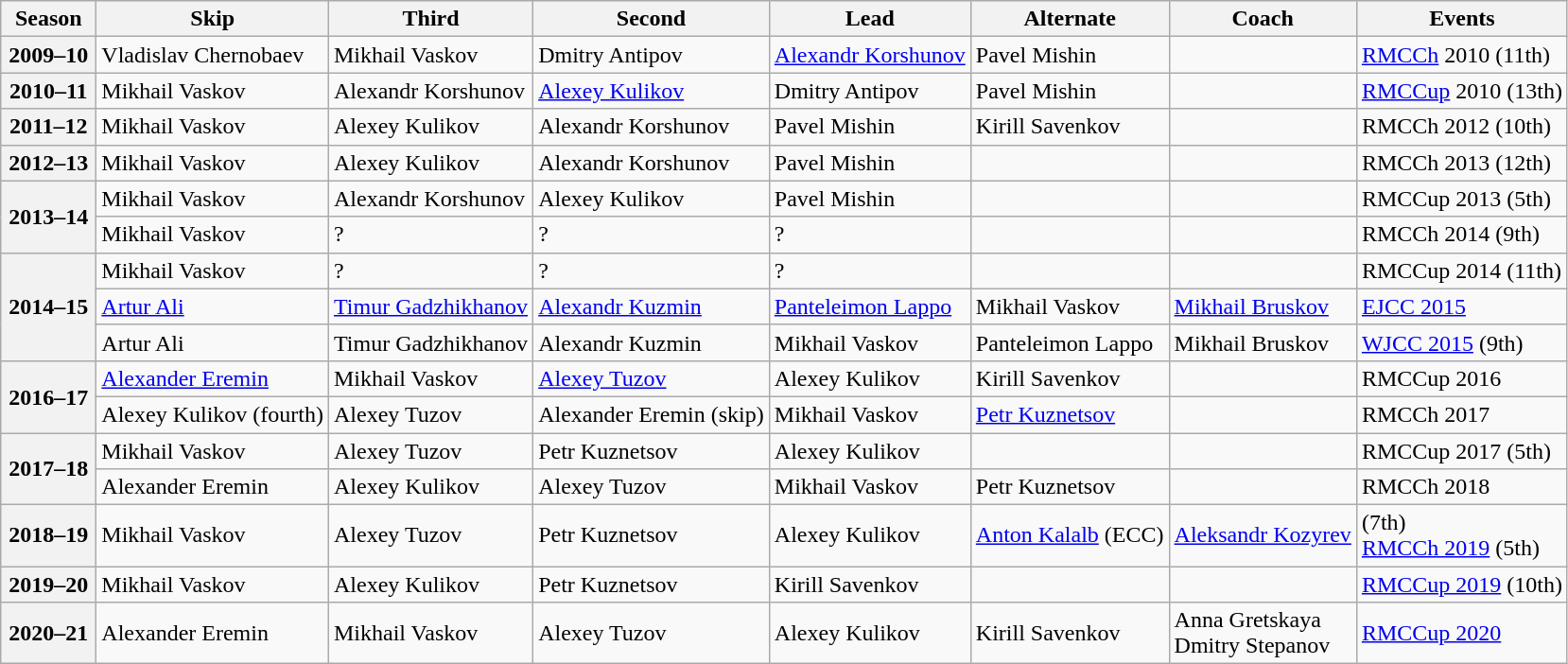<table class="wikitable">
<tr>
<th scope="col" width=60>Season</th>
<th scope="col">Skip</th>
<th scope="col">Third</th>
<th scope="col">Second</th>
<th scope="col">Lead</th>
<th scope="col">Alternate</th>
<th scope="col">Coach</th>
<th scope="col">Events</th>
</tr>
<tr>
<th scope="row">2009–10</th>
<td>Vladislav Chernobaev</td>
<td>Mikhail Vaskov</td>
<td>Dmitry Antipov</td>
<td><a href='#'>Alexandr Korshunov</a></td>
<td>Pavel Mishin</td>
<td></td>
<td><a href='#'>RMCCh</a> 2010 (11th)</td>
</tr>
<tr>
<th scope="row">2010–11</th>
<td>Mikhail Vaskov</td>
<td>Alexandr Korshunov</td>
<td><a href='#'>Alexey Kulikov</a></td>
<td>Dmitry Antipov</td>
<td>Pavel Mishin</td>
<td></td>
<td><a href='#'>RMCCup</a> 2010 (13th)</td>
</tr>
<tr>
<th scope="row">2011–12</th>
<td>Mikhail Vaskov</td>
<td>Alexey Kulikov</td>
<td>Alexandr Korshunov</td>
<td>Pavel Mishin</td>
<td>Kirill Savenkov</td>
<td></td>
<td>RMCCh 2012 (10th)</td>
</tr>
<tr>
<th scope="row">2012–13</th>
<td>Mikhail Vaskov</td>
<td>Alexey Kulikov</td>
<td>Alexandr Korshunov</td>
<td>Pavel Mishin</td>
<td></td>
<td></td>
<td>RMCCh 2013 (12th)</td>
</tr>
<tr>
<th scope="row" rowspan=2>2013–14</th>
<td>Mikhail Vaskov</td>
<td>Alexandr Korshunov</td>
<td>Alexey Kulikov</td>
<td>Pavel Mishin</td>
<td></td>
<td></td>
<td>RMCCup 2013 (5th)</td>
</tr>
<tr>
<td>Mikhail Vaskov</td>
<td>?</td>
<td>?</td>
<td>?</td>
<td></td>
<td></td>
<td>RMCCh 2014 (9th)</td>
</tr>
<tr>
<th scope="row" rowspan=3>2014–15</th>
<td>Mikhail Vaskov</td>
<td>?</td>
<td>?</td>
<td>?</td>
<td></td>
<td></td>
<td>RMCCup 2014 (11th)</td>
</tr>
<tr>
<td><a href='#'>Artur Ali</a></td>
<td><a href='#'>Timur Gadzhikhanov</a></td>
<td><a href='#'>Alexandr Kuzmin</a></td>
<td><a href='#'>Panteleimon Lappo</a></td>
<td>Mikhail Vaskov</td>
<td><a href='#'>Mikhail Bruskov</a></td>
<td><a href='#'>EJCC 2015</a> </td>
</tr>
<tr>
<td>Artur Ali</td>
<td>Timur Gadzhikhanov</td>
<td>Alexandr Kuzmin</td>
<td>Mikhail Vaskov</td>
<td>Panteleimon Lappo</td>
<td>Mikhail Bruskov</td>
<td><a href='#'>WJCC 2015</a> (9th)</td>
</tr>
<tr>
<th scope="row" rowspan=2>2016–17</th>
<td><a href='#'>Alexander Eremin</a></td>
<td>Mikhail Vaskov</td>
<td><a href='#'>Alexey Tuzov</a></td>
<td>Alexey Kulikov</td>
<td>Kirill Savenkov</td>
<td></td>
<td>RMCCup 2016 </td>
</tr>
<tr>
<td>Alexey Kulikov (fourth)</td>
<td>Alexey Tuzov</td>
<td>Alexander Eremin (skip)</td>
<td>Mikhail Vaskov</td>
<td><a href='#'>Petr Kuznetsov</a></td>
<td></td>
<td>RMCCh 2017 </td>
</tr>
<tr>
<th scope="row" rowspan=2>2017–18</th>
<td>Mikhail Vaskov</td>
<td>Alexey Tuzov</td>
<td>Petr Kuznetsov</td>
<td>Alexey Kulikov</td>
<td></td>
<td></td>
<td>RMCCup 2017 (5th)</td>
</tr>
<tr>
<td>Alexander Eremin</td>
<td>Alexey Kulikov</td>
<td>Alexey Tuzov</td>
<td>Mikhail Vaskov</td>
<td>Petr Kuznetsov</td>
<td></td>
<td>RMCCh 2018 </td>
</tr>
<tr>
<th scope="row">2018–19</th>
<td>Mikhail Vaskov</td>
<td>Alexey Tuzov</td>
<td>Petr Kuznetsov</td>
<td>Alexey Kulikov</td>
<td><a href='#'>Anton Kalalb</a> (ECC)</td>
<td><a href='#'>Aleksandr Kozyrev</a></td>
<td> (7th)<br><a href='#'>RMCCh 2019</a> (5th)</td>
</tr>
<tr>
<th scope="row">2019–20</th>
<td>Mikhail Vaskov</td>
<td>Alexey Kulikov</td>
<td>Petr Kuznetsov</td>
<td>Kirill Savenkov</td>
<td></td>
<td></td>
<td><a href='#'>RMCCup 2019</a> (10th)</td>
</tr>
<tr>
<th scope="row">2020–21</th>
<td>Alexander Eremin</td>
<td>Mikhail Vaskov</td>
<td>Alexey Tuzov</td>
<td>Alexey Kulikov</td>
<td>Kirill Savenkov</td>
<td>Anna Gretskaya <br> Dmitry Stepanov</td>
<td><a href='#'>RMCCup 2020</a> </td>
</tr>
</table>
